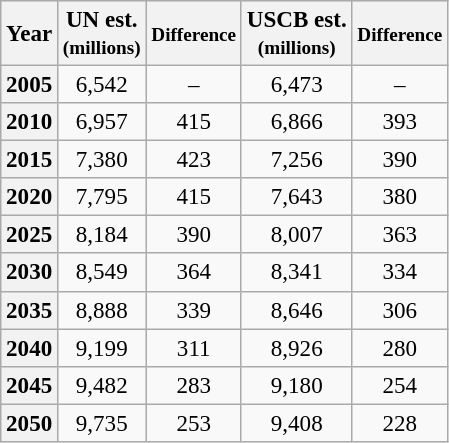<table class="wikitable" style="text-align:center; margin-top:0.5em; margin-right:1em; float:left; font-size:96%;">
<tr>
<th>Year</th>
<th>UN est.<br><small>(millions)</small></th>
<th><small>Difference</small></th>
<th>USCB est.<br><small>(millions)</small></th>
<th><small>Difference</small></th>
</tr>
<tr>
<th>2005</th>
<td>6,542</td>
<td>–</td>
<td>6,473</td>
<td>–</td>
</tr>
<tr>
<th>2010</th>
<td>6,957</td>
<td>415</td>
<td>6,866</td>
<td>393</td>
</tr>
<tr>
<th>2015</th>
<td>7,380</td>
<td>423</td>
<td>7,256</td>
<td>390</td>
</tr>
<tr>
<th>2020</th>
<td>7,795</td>
<td>415</td>
<td>7,643</td>
<td>380</td>
</tr>
<tr>
<th>2025</th>
<td>8,184</td>
<td>390</td>
<td>8,007</td>
<td>363</td>
</tr>
<tr>
<th>2030</th>
<td>8,549</td>
<td>364</td>
<td>8,341</td>
<td>334</td>
</tr>
<tr>
<th>2035</th>
<td>8,888</td>
<td>339</td>
<td>8,646</td>
<td>306</td>
</tr>
<tr>
<th>2040</th>
<td>9,199</td>
<td>311</td>
<td>8,926</td>
<td>280</td>
</tr>
<tr>
<th>2045</th>
<td>9,482</td>
<td>283</td>
<td>9,180</td>
<td>254</td>
</tr>
<tr>
<th>2050</th>
<td>9,735</td>
<td>253</td>
<td>9,408</td>
<td>228</td>
</tr>
</table>
